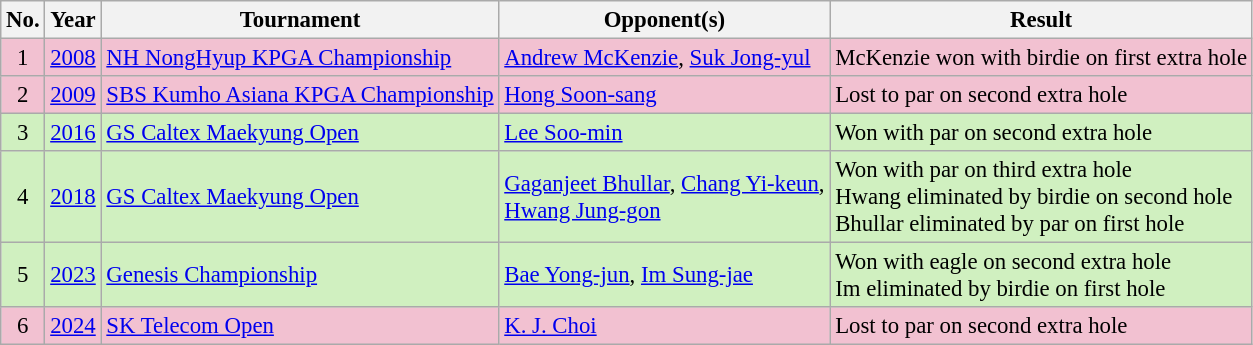<table class="wikitable" style="font-size:95%;">
<tr>
<th>No.</th>
<th>Year</th>
<th>Tournament</th>
<th>Opponent(s)</th>
<th>Result</th>
</tr>
<tr style="background:#F2C1D1;">
<td align=center>1</td>
<td><a href='#'>2008</a></td>
<td><a href='#'>NH NongHyup KPGA Championship</a></td>
<td> <a href='#'>Andrew McKenzie</a>,  <a href='#'>Suk Jong-yul</a></td>
<td>McKenzie won with birdie on first extra hole</td>
</tr>
<tr style="background:#F2C1D1;">
<td align=center>2</td>
<td><a href='#'>2009</a></td>
<td><a href='#'>SBS Kumho Asiana KPGA Championship</a></td>
<td> <a href='#'>Hong Soon-sang</a></td>
<td>Lost to par on second extra hole</td>
</tr>
<tr style="background:#D0F0C0;">
<td align=center>3</td>
<td><a href='#'>2016</a></td>
<td><a href='#'>GS Caltex Maekyung Open</a></td>
<td> <a href='#'>Lee Soo-min</a></td>
<td>Won with par on second extra hole</td>
</tr>
<tr style="background:#D0F0C0;">
<td align=center>4</td>
<td><a href='#'>2018</a></td>
<td><a href='#'>GS Caltex Maekyung Open</a></td>
<td> <a href='#'>Gaganjeet Bhullar</a>,  <a href='#'>Chang Yi-keun</a>,<br> <a href='#'>Hwang Jung-gon</a></td>
<td>Won with par on third extra hole<br>Hwang eliminated by birdie on second hole<br>Bhullar eliminated by par on first hole</td>
</tr>
<tr style="background:#D0F0C0;">
<td align=center>5</td>
<td><a href='#'>2023</a></td>
<td><a href='#'>Genesis Championship</a></td>
<td> <a href='#'>Bae Yong-jun</a>,  <a href='#'>Im Sung-jae</a></td>
<td>Won with eagle on second extra hole<br>Im eliminated by birdie on first hole</td>
</tr>
<tr style="background:#F2C1D1;">
<td align=center>6</td>
<td><a href='#'>2024</a></td>
<td><a href='#'>SK Telecom Open</a></td>
<td> <a href='#'>K. J. Choi</a></td>
<td>Lost to par on second extra hole</td>
</tr>
</table>
